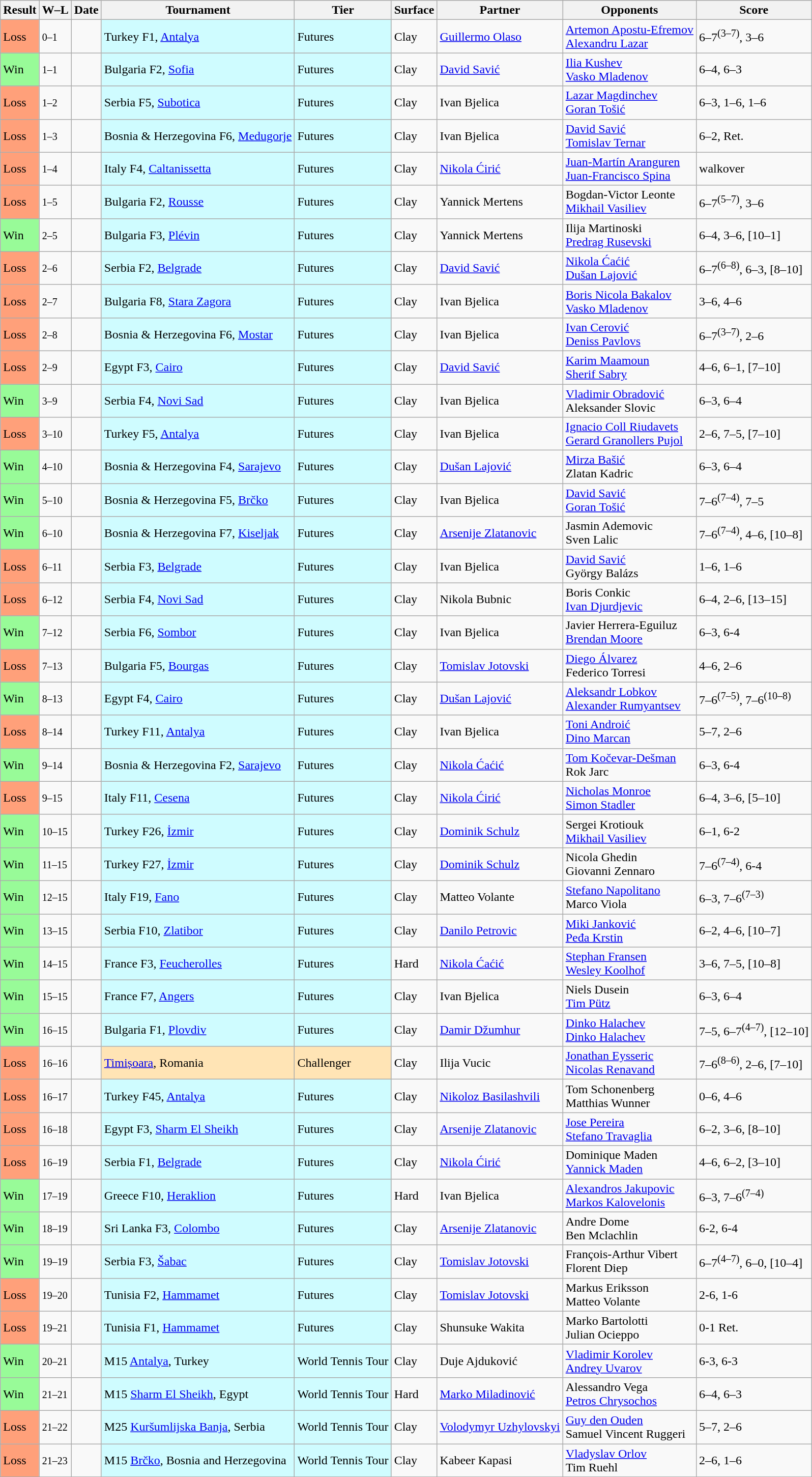<table class="sortable wikitable">
<tr>
<th>Result</th>
<th class="unsortable">W–L</th>
<th>Date</th>
<th>Tournament</th>
<th>Tier</th>
<th>Surface</th>
<th>Partner</th>
<th>Opponents</th>
<th class="unsortable">Score</th>
</tr>
<tr>
<td bgcolor=FFA07A>Loss</td>
<td><small>0–1</small></td>
<td></td>
<td style="background:#cffcff;">Turkey F1, <a href='#'>Antalya</a></td>
<td style="background:#cffcff;">Futures</td>
<td>Clay</td>
<td> <a href='#'>Guillermo Olaso</a></td>
<td> <a href='#'>Artemon Apostu-Efremov</a> <br> <a href='#'>Alexandru Lazar</a></td>
<td>6–7<sup>(3–7)</sup>, 3–6</td>
</tr>
<tr>
<td bgcolor=98FB98>Win</td>
<td><small>1–1</small></td>
<td></td>
<td style="background:#cffcff;">Bulgaria F2, <a href='#'>Sofia</a></td>
<td style="background:#cffcff;">Futures</td>
<td>Clay</td>
<td> <a href='#'>David Savić</a></td>
<td> <a href='#'>Ilia Kushev</a> <br> <a href='#'>Vasko Mladenov</a></td>
<td>6–4, 6–3</td>
</tr>
<tr>
<td bgcolor=FFA07A>Loss</td>
<td><small>1–2</small></td>
<td></td>
<td style="background:#cffcff;">Serbia F5, <a href='#'>Subotica</a></td>
<td style="background:#cffcff;">Futures</td>
<td>Clay</td>
<td> Ivan Bjelica</td>
<td> <a href='#'>Lazar Magdinchev</a> <br> <a href='#'>Goran Tošić</a></td>
<td>6–3, 1–6, 1–6</td>
</tr>
<tr>
<td bgcolor=FFA07A>Loss</td>
<td><small>1–3</small></td>
<td></td>
<td style="background:#cffcff;">Bosnia & Herzegovina F6, <a href='#'>Medugorje</a></td>
<td style="background:#cffcff;">Futures</td>
<td>Clay</td>
<td> Ivan Bjelica</td>
<td> <a href='#'>David Savić</a> <br> <a href='#'>Tomislav Ternar</a></td>
<td>6–2, Ret.</td>
</tr>
<tr>
<td bgcolor=FFA07A>Loss</td>
<td><small>1–4</small></td>
<td></td>
<td style="background:#cffcff;">Italy F4, <a href='#'>Caltanissetta</a></td>
<td style="background:#cffcff;">Futures</td>
<td>Clay</td>
<td> <a href='#'>Nikola Ćirić</a></td>
<td> <a href='#'>Juan-Martín Aranguren</a> <br> <a href='#'>Juan-Francisco Spina</a></td>
<td>walkover</td>
</tr>
<tr>
<td bgcolor=FFA07A>Loss</td>
<td><small>1–5</small></td>
<td></td>
<td style="background:#cffcff;">Bulgaria F2, <a href='#'>Rousse</a></td>
<td style="background:#cffcff;">Futures</td>
<td>Clay</td>
<td> Yannick Mertens</td>
<td> Bogdan-Victor Leonte <br> <a href='#'>Mikhail Vasiliev</a></td>
<td>6–7<sup>(5–7)</sup>, 3–6</td>
</tr>
<tr>
<td bgcolor=98FB98>Win</td>
<td><small>2–5</small></td>
<td></td>
<td style="background:#cffcff;">Bulgaria F3, <a href='#'>Plévin</a></td>
<td style="background:#cffcff;">Futures</td>
<td>Clay</td>
<td> Yannick Mertens</td>
<td> Ilija Martinoski <br> <a href='#'>Predrag Rusevski</a></td>
<td>6–4, 3–6, [10–1]</td>
</tr>
<tr>
<td bgcolor=FFA07A>Loss</td>
<td><small>2–6</small></td>
<td></td>
<td style="background:#cffcff;">Serbia F2, <a href='#'>Belgrade</a></td>
<td style="background:#cffcff;">Futures</td>
<td>Clay</td>
<td> <a href='#'>David Savić</a></td>
<td> <a href='#'>Nikola Ćaćić</a> <br> <a href='#'>Dušan Lajović</a></td>
<td>6–7<sup>(6–8)</sup>, 6–3, [8–10]</td>
</tr>
<tr>
<td bgcolor=FFA07A>Loss</td>
<td><small>2–7</small></td>
<td></td>
<td style="background:#cffcff;">Bulgaria F8, <a href='#'>Stara Zagora</a></td>
<td style="background:#cffcff;">Futures</td>
<td>Clay</td>
<td> Ivan Bjelica</td>
<td> <a href='#'>Boris Nicola Bakalov</a> <br> <a href='#'>Vasko Mladenov</a></td>
<td>3–6, 4–6</td>
</tr>
<tr>
<td bgcolor=FFA07A>Loss</td>
<td><small>2–8</small></td>
<td></td>
<td style="background:#cffcff;">Bosnia & Herzegovina F6, <a href='#'>Mostar</a></td>
<td style="background:#cffcff;">Futures</td>
<td>Clay</td>
<td> Ivan Bjelica</td>
<td> <a href='#'>Ivan Cerović</a> <br> <a href='#'>Deniss Pavlovs</a></td>
<td>6–7<sup>(3–7)</sup>, 2–6</td>
</tr>
<tr>
<td bgcolor=FFA07A>Loss</td>
<td><small>2–9</small></td>
<td></td>
<td style="background:#cffcff;">Egypt F3, <a href='#'>Cairo</a></td>
<td style="background:#cffcff;">Futures</td>
<td>Clay</td>
<td> <a href='#'>David Savić</a></td>
<td> <a href='#'>Karim Maamoun</a> <br> <a href='#'>Sherif Sabry</a></td>
<td>4–6, 6–1, [7–10]</td>
</tr>
<tr>
<td bgcolor=98FB98>Win</td>
<td><small>3–9</small></td>
<td></td>
<td style="background:#cffcff;">Serbia F4, <a href='#'>Novi Sad</a></td>
<td style="background:#cffcff;">Futures</td>
<td>Clay</td>
<td> Ivan Bjelica</td>
<td> <a href='#'>Vladimir Obradović</a> <br> Aleksander Slovic</td>
<td>6–3, 6–4</td>
</tr>
<tr>
<td bgcolor=FFA07A>Loss</td>
<td><small>3–10</small></td>
<td></td>
<td style="background:#cffcff;">Turkey F5, <a href='#'>Antalya</a></td>
<td style="background:#cffcff;">Futures</td>
<td>Clay</td>
<td> Ivan Bjelica</td>
<td> <a href='#'>Ignacio Coll Riudavets</a> <br> <a href='#'>Gerard Granollers Pujol</a></td>
<td>2–6, 7–5, [7–10]</td>
</tr>
<tr>
<td bgcolor=98FB98>Win</td>
<td><small>4–10</small></td>
<td></td>
<td style="background:#cffcff;">Bosnia & Herzegovina F4, <a href='#'>Sarajevo</a></td>
<td style="background:#cffcff;">Futures</td>
<td>Clay</td>
<td> <a href='#'>Dušan Lajović</a></td>
<td> <a href='#'>Mirza Bašić</a> <br> Zlatan Kadric</td>
<td>6–3, 6–4</td>
</tr>
<tr>
<td bgcolor=98FB98>Win</td>
<td><small>5–10</small></td>
<td></td>
<td style="background:#cffcff;">Bosnia & Herzegovina F5, <a href='#'>Brčko</a></td>
<td style="background:#cffcff;">Futures</td>
<td>Clay</td>
<td> Ivan Bjelica</td>
<td> <a href='#'>David Savić</a> <br> <a href='#'>Goran Tošić</a></td>
<td>7–6<sup>(7–4)</sup>, 7–5</td>
</tr>
<tr>
<td bgcolor=98FB98>Win</td>
<td><small>6–10</small></td>
<td></td>
<td style="background:#cffcff;">Bosnia & Herzegovina F7, <a href='#'>Kiseljak</a></td>
<td style="background:#cffcff;">Futures</td>
<td>Clay</td>
<td> <a href='#'>Arsenije Zlatanovic</a></td>
<td> Jasmin Ademovic <br> Sven Lalic</td>
<td>7–6<sup>(7–4)</sup>, 4–6, [10–8]</td>
</tr>
<tr>
<td bgcolor=FFA07A>Loss</td>
<td><small>6–11</small></td>
<td></td>
<td style="background:#cffcff;">Serbia F3, <a href='#'>Belgrade</a></td>
<td style="background:#cffcff;">Futures</td>
<td>Clay</td>
<td> Ivan Bjelica</td>
<td> <a href='#'>David Savić</a> <br> György Balázs</td>
<td>1–6, 1–6</td>
</tr>
<tr>
<td bgcolor=FFA07A>Loss</td>
<td><small>6–12</small></td>
<td></td>
<td style="background:#cffcff;">Serbia F4, <a href='#'>Novi Sad</a></td>
<td style="background:#cffcff;">Futures</td>
<td>Clay</td>
<td> Nikola Bubnic</td>
<td> Boris Conkic <br> <a href='#'>Ivan Djurdjevic</a></td>
<td>6–4, 2–6, [13–15]</td>
</tr>
<tr>
<td bgcolor=98FB98>Win</td>
<td><small>7–12</small></td>
<td></td>
<td style="background:#cffcff;">Serbia F6, <a href='#'>Sombor</a></td>
<td style="background:#cffcff;">Futures</td>
<td>Clay</td>
<td> Ivan Bjelica</td>
<td> Javier Herrera-Eguiluz <br> <a href='#'>Brendan Moore</a></td>
<td>6–3, 6-4</td>
</tr>
<tr>
<td bgcolor=FFA07A>Loss</td>
<td><small>7–13</small></td>
<td></td>
<td style="background:#cffcff;">Bulgaria F5, <a href='#'>Bourgas</a></td>
<td style="background:#cffcff;">Futures</td>
<td>Clay</td>
<td> <a href='#'>Tomislav Jotovski</a></td>
<td> <a href='#'>Diego Álvarez</a> <br> Federico Torresi</td>
<td>4–6, 2–6</td>
</tr>
<tr>
<td bgcolor=98FB98>Win</td>
<td><small>8–13</small></td>
<td></td>
<td style="background:#cffcff;">Egypt F4, <a href='#'>Cairo</a></td>
<td style="background:#cffcff;">Futures</td>
<td>Clay</td>
<td> <a href='#'>Dušan Lajović</a></td>
<td> <a href='#'>Aleksandr Lobkov</a> <br> <a href='#'>Alexander Rumyantsev</a></td>
<td>7–6<sup>(7–5)</sup>, 7–6<sup>(10–8)</sup></td>
</tr>
<tr>
<td bgcolor=FFA07A>Loss</td>
<td><small>8–14</small></td>
<td></td>
<td style="background:#cffcff;">Turkey F11, <a href='#'>Antalya</a></td>
<td style="background:#cffcff;">Futures</td>
<td>Clay</td>
<td> Ivan Bjelica</td>
<td> <a href='#'>Toni Androić</a> <br> <a href='#'>Dino Marcan</a></td>
<td>5–7, 2–6</td>
</tr>
<tr>
<td bgcolor=98FB98>Win</td>
<td><small>9–14</small></td>
<td></td>
<td style="background:#cffcff;">Bosnia & Herzegovina F2, <a href='#'>Sarajevo</a></td>
<td style="background:#cffcff;">Futures</td>
<td>Clay</td>
<td> <a href='#'>Nikola Ćaćić</a></td>
<td> <a href='#'>Tom Kočevar-Dešman</a> <br> Rok Jarc</td>
<td>6–3, 6-4</td>
</tr>
<tr>
<td bgcolor=FFA07A>Loss</td>
<td><small>9–15</small></td>
<td></td>
<td style="background:#cffcff;">Italy F11, <a href='#'>Cesena</a></td>
<td style="background:#cffcff;">Futures</td>
<td>Clay</td>
<td> <a href='#'>Nikola Ćirić</a></td>
<td> <a href='#'>Nicholas Monroe</a> <br> <a href='#'>Simon Stadler</a></td>
<td>6–4, 3–6, [5–10]</td>
</tr>
<tr>
<td bgcolor=98FB98>Win</td>
<td><small>10–15</small></td>
<td></td>
<td style="background:#cffcff;">Turkey F26, <a href='#'>İzmir</a></td>
<td style="background:#cffcff;">Futures</td>
<td>Clay</td>
<td> <a href='#'>Dominik Schulz</a></td>
<td> Sergei Krotiouk <br> <a href='#'>Mikhail Vasiliev</a></td>
<td>6–1, 6-2</td>
</tr>
<tr>
<td bgcolor=98FB98>Win</td>
<td><small>11–15</small></td>
<td></td>
<td style="background:#cffcff;">Turkey F27, <a href='#'>İzmir</a></td>
<td style="background:#cffcff;">Futures</td>
<td>Clay</td>
<td> <a href='#'>Dominik Schulz</a></td>
<td> Nicola Ghedin <br> Giovanni Zennaro</td>
<td>7–6<sup>(7–4)</sup>, 6-4</td>
</tr>
<tr>
<td bgcolor=98FB98>Win</td>
<td><small>12–15</small></td>
<td></td>
<td style="background:#cffcff;">Italy F19, <a href='#'>Fano</a></td>
<td style="background:#cffcff;">Futures</td>
<td>Clay</td>
<td> Matteo Volante</td>
<td> <a href='#'>Stefano Napolitano</a> <br> Marco Viola</td>
<td>6–3, 7–6<sup>(7–3)</sup></td>
</tr>
<tr>
<td bgcolor=98FB98>Win</td>
<td><small>13–15</small></td>
<td></td>
<td style="background:#cffcff;">Serbia F10, <a href='#'>Zlatibor</a></td>
<td style="background:#cffcff;">Futures</td>
<td>Clay</td>
<td> <a href='#'>Danilo Petrovic</a></td>
<td> <a href='#'>Miki Janković</a> <br> <a href='#'>Peđa Krstin</a></td>
<td>6–2, 4–6, [10–7]</td>
</tr>
<tr>
<td bgcolor=98FB98>Win</td>
<td><small>14–15</small></td>
<td></td>
<td style="background:#cffcff;">France F3, <a href='#'>Feucherolles</a></td>
<td style="background:#cffcff;">Futures</td>
<td>Hard</td>
<td> <a href='#'>Nikola Ćaćić</a></td>
<td> <a href='#'>Stephan Fransen</a> <br> <a href='#'>Wesley Koolhof</a></td>
<td>3–6, 7–5, [10–8]</td>
</tr>
<tr>
<td bgcolor=98FB98>Win</td>
<td><small>15–15</small></td>
<td></td>
<td style="background:#cffcff;">France F7, <a href='#'>Angers</a></td>
<td style="background:#cffcff;">Futures</td>
<td>Clay</td>
<td> Ivan Bjelica</td>
<td> Niels Dusein <br> <a href='#'>Tim Pütz</a></td>
<td>6–3, 6–4</td>
</tr>
<tr>
<td bgcolor=98FB98>Win</td>
<td><small>16–15</small></td>
<td></td>
<td style="background:#cffcff;">Bulgaria F1, <a href='#'>Plovdiv</a></td>
<td style="background:#cffcff;">Futures</td>
<td>Clay</td>
<td> <a href='#'>Damir Džumhur</a></td>
<td> <a href='#'>Dinko Halachev</a> <br> <a href='#'>Dinko Halachev</a></td>
<td>7–5, 6–7<sup>(4–7)</sup>, [12–10]</td>
</tr>
<tr>
<td bgcolor=FFA07A>Loss</td>
<td><small>16–16</small></td>
<td></td>
<td style="background:moccasin;"><a href='#'>Timișoara</a>, Romania</td>
<td style="background:moccasin;">Challenger</td>
<td>Clay</td>
<td> Ilija Vucic</td>
<td> <a href='#'>Jonathan Eysseric</a> <br> <a href='#'>Nicolas Renavand</a></td>
<td>7–6<sup>(8–6)</sup>, 2–6, [7–10]</td>
</tr>
<tr>
<td bgcolor=FFA07A>Loss</td>
<td><small>16–17</small></td>
<td></td>
<td style="background:#cffcff;">Turkey F45, <a href='#'>Antalya</a></td>
<td style="background:#cffcff;">Futures</td>
<td>Clay</td>
<td> <a href='#'>Nikoloz Basilashvili</a></td>
<td> Tom Schonenberg <br> Matthias Wunner</td>
<td>0–6, 4–6</td>
</tr>
<tr>
<td bgcolor=FFA07A>Loss</td>
<td><small>16–18</small></td>
<td></td>
<td style="background:#cffcff;">Egypt F3, <a href='#'>Sharm El Sheikh</a></td>
<td style="background:#cffcff;">Futures</td>
<td>Clay</td>
<td> <a href='#'>Arsenije Zlatanovic</a></td>
<td> <a href='#'>Jose Pereira</a> <br> <a href='#'>Stefano Travaglia</a></td>
<td>6–2, 3–6, [8–10]</td>
</tr>
<tr>
<td bgcolor=FFA07A>Loss</td>
<td><small>16–19</small></td>
<td></td>
<td style="background:#cffcff;">Serbia F1, <a href='#'>Belgrade</a></td>
<td style="background:#cffcff;">Futures</td>
<td>Clay</td>
<td> <a href='#'>Nikola Ćirić</a></td>
<td> Dominique Maden <br> <a href='#'>Yannick Maden</a></td>
<td>4–6, 6–2, [3–10]</td>
</tr>
<tr>
<td bgcolor=98FB98>Win</td>
<td><small>17–19</small></td>
<td></td>
<td style="background:#cffcff;">Greece F10, <a href='#'>Heraklion</a></td>
<td style="background:#cffcff;">Futures</td>
<td>Hard</td>
<td> Ivan Bjelica</td>
<td> <a href='#'>Alexandros Jakupovic</a> <br> <a href='#'>Markos Kalovelonis</a></td>
<td>6–3, 7–6<sup>(7–4)</sup></td>
</tr>
<tr>
<td bgcolor=98FB98>Win</td>
<td><small>18–19</small></td>
<td></td>
<td style="background:#cffcff;">Sri Lanka F3, <a href='#'>Colombo</a></td>
<td style="background:#cffcff;">Futures</td>
<td>Clay</td>
<td> <a href='#'>Arsenije Zlatanovic</a></td>
<td> Andre Dome <br> Ben Mclachlin</td>
<td>6-2, 6-4</td>
</tr>
<tr>
<td bgcolor=98FB98>Win</td>
<td><small>19–19</small></td>
<td></td>
<td style="background:#cffcff;">Serbia F3, <a href='#'>Šabac</a></td>
<td style="background:#cffcff;">Futures</td>
<td>Clay</td>
<td> <a href='#'>Tomislav Jotovski</a></td>
<td> François-Arthur Vibert <br> Florent Diep</td>
<td>6–7<sup>(4–7)</sup>, 6–0, [10–4]</td>
</tr>
<tr>
<td bgcolor=FFA07A>Loss</td>
<td><small>19–20</small></td>
<td></td>
<td style="background:#cffcff;">Tunisia F2, <a href='#'>Hammamet</a></td>
<td style="background:#cffcff;">Futures</td>
<td>Clay</td>
<td> <a href='#'>Tomislav Jotovski</a></td>
<td> Markus Eriksson <br> Matteo Volante</td>
<td>2-6, 1-6</td>
</tr>
<tr>
<td bgcolor=FFA07A>Loss</td>
<td><small>19–21</small></td>
<td></td>
<td style="background:#cffcff;">Tunisia F1, <a href='#'>Hammamet</a></td>
<td style="background:#cffcff;">Futures</td>
<td>Clay</td>
<td> Shunsuke Wakita</td>
<td> Marko Bartolotti <br> Julian Ocieppo</td>
<td>0-1 Ret.</td>
</tr>
<tr>
<td bgcolor=98FB98>Win</td>
<td><small>20–21</small></td>
<td></td>
<td style="background:#cffcff;">M15 <a href='#'>Antalya</a>, Turkey</td>
<td style="background:#cffcff;">World Tennis Tour</td>
<td>Clay</td>
<td> Duje Ajduković</td>
<td> <a href='#'>Vladimir Korolev</a> <br> <a href='#'>Andrey Uvarov</a></td>
<td>6-3, 6-3</td>
</tr>
<tr>
<td bgcolor=98FB98>Win</td>
<td><small>21–21</small></td>
<td></td>
<td style="background:#cffcff;">M15 <a href='#'>Sharm El Sheikh</a>, Egypt</td>
<td style="background:#cffcff;">World Tennis Tour</td>
<td>Hard</td>
<td> <a href='#'>Marko Miladinović</a></td>
<td> Alessandro Vega <br> <a href='#'>Petros Chrysochos</a></td>
<td>6–4, 6–3</td>
</tr>
<tr>
<td bgcolor=FFA07A>Loss</td>
<td><small>21–22</small></td>
<td></td>
<td style="background:#cffcff;">M25 <a href='#'>Kuršumlijska Banja</a>, Serbia</td>
<td style="background:#cffcff;">World Tennis Tour</td>
<td>Clay</td>
<td> <a href='#'>Volodymyr Uzhylovskyi</a></td>
<td> <a href='#'>Guy den Ouden</a> <br> Samuel Vincent Ruggeri</td>
<td>5–7, 2–6</td>
</tr>
<tr>
<td bgcolor=FFA07A>Loss</td>
<td><small>21–23</small></td>
<td></td>
<td style="background:#cffcff;">M15 <a href='#'>Brčko</a>, Bosnia and Herzegovina</td>
<td style="background:#cffcff;">World Tennis Tour</td>
<td>Clay</td>
<td> Kabeer Kapasi</td>
<td> <a href='#'>Vladyslav Orlov</a> <br> Tim Ruehl</td>
<td>2–6, 1–6</td>
</tr>
</table>
